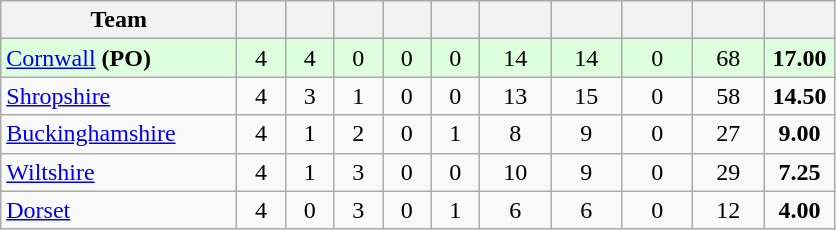<table class="wikitable" style="text-align:center">
<tr>
<th width="150">Team</th>
<th width="25"></th>
<th width="25"></th>
<th width="25"></th>
<th width="25"></th>
<th width="25"></th>
<th width="40"></th>
<th width="40"></th>
<th width="40"></th>
<th width="40"></th>
<th width="40"></th>
</tr>
<tr style="background:#dfd;">
<td style="text-align:left"><a href='#'>Cornwall</a> <strong>(PO)</strong></td>
<td>4</td>
<td>4</td>
<td>0</td>
<td>0</td>
<td>0</td>
<td>14</td>
<td>14</td>
<td>0</td>
<td>68</td>
<td><strong>17.00</strong></td>
</tr>
<tr>
<td style="text-align:left"><a href='#'>Shropshire</a></td>
<td>4</td>
<td>3</td>
<td>1</td>
<td>0</td>
<td>0</td>
<td>13</td>
<td>15</td>
<td>0</td>
<td>58</td>
<td><strong>14.50</strong></td>
</tr>
<tr>
<td style="text-align:left"><a href='#'>Buckinghamshire</a></td>
<td>4</td>
<td>1</td>
<td>2</td>
<td>0</td>
<td>1</td>
<td>8</td>
<td>9</td>
<td>0</td>
<td>27</td>
<td><strong>9.00</strong></td>
</tr>
<tr>
<td style="text-align:left"><a href='#'>Wiltshire</a></td>
<td>4</td>
<td>1</td>
<td>3</td>
<td>0</td>
<td>0</td>
<td>10</td>
<td>9</td>
<td>0</td>
<td>29</td>
<td><strong>7.25</strong></td>
</tr>
<tr>
<td style="text-align:left"><a href='#'>Dorset</a></td>
<td>4</td>
<td>0</td>
<td>3</td>
<td>0</td>
<td>1</td>
<td>6</td>
<td>6</td>
<td>0</td>
<td>12</td>
<td><strong>4.00</strong></td>
</tr>
</table>
